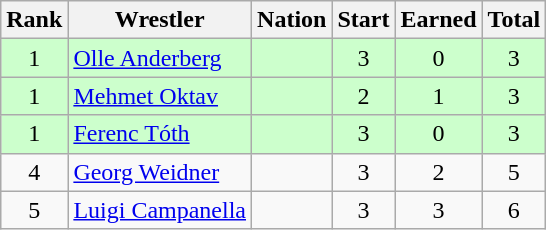<table class="wikitable sortable" style="text-align:center;">
<tr>
<th>Rank</th>
<th>Wrestler</th>
<th>Nation</th>
<th>Start</th>
<th>Earned</th>
<th>Total</th>
</tr>
<tr style="background:#cfc;">
<td>1</td>
<td align=left><a href='#'>Olle Anderberg</a></td>
<td align=left></td>
<td>3</td>
<td>0</td>
<td>3</td>
</tr>
<tr style="background:#cfc;">
<td>1</td>
<td align=left><a href='#'>Mehmet Oktav</a></td>
<td align=left></td>
<td>2</td>
<td>1</td>
<td>3</td>
</tr>
<tr style="background:#cfc;">
<td>1</td>
<td align=left><a href='#'>Ferenc Tóth</a></td>
<td align=left></td>
<td>3</td>
<td>0</td>
<td>3</td>
</tr>
<tr>
<td>4</td>
<td align=left><a href='#'>Georg Weidner</a></td>
<td align=left></td>
<td>3</td>
<td>2</td>
<td>5</td>
</tr>
<tr>
<td>5</td>
<td align=left><a href='#'>Luigi Campanella</a></td>
<td align=left></td>
<td>3</td>
<td>3</td>
<td>6</td>
</tr>
</table>
